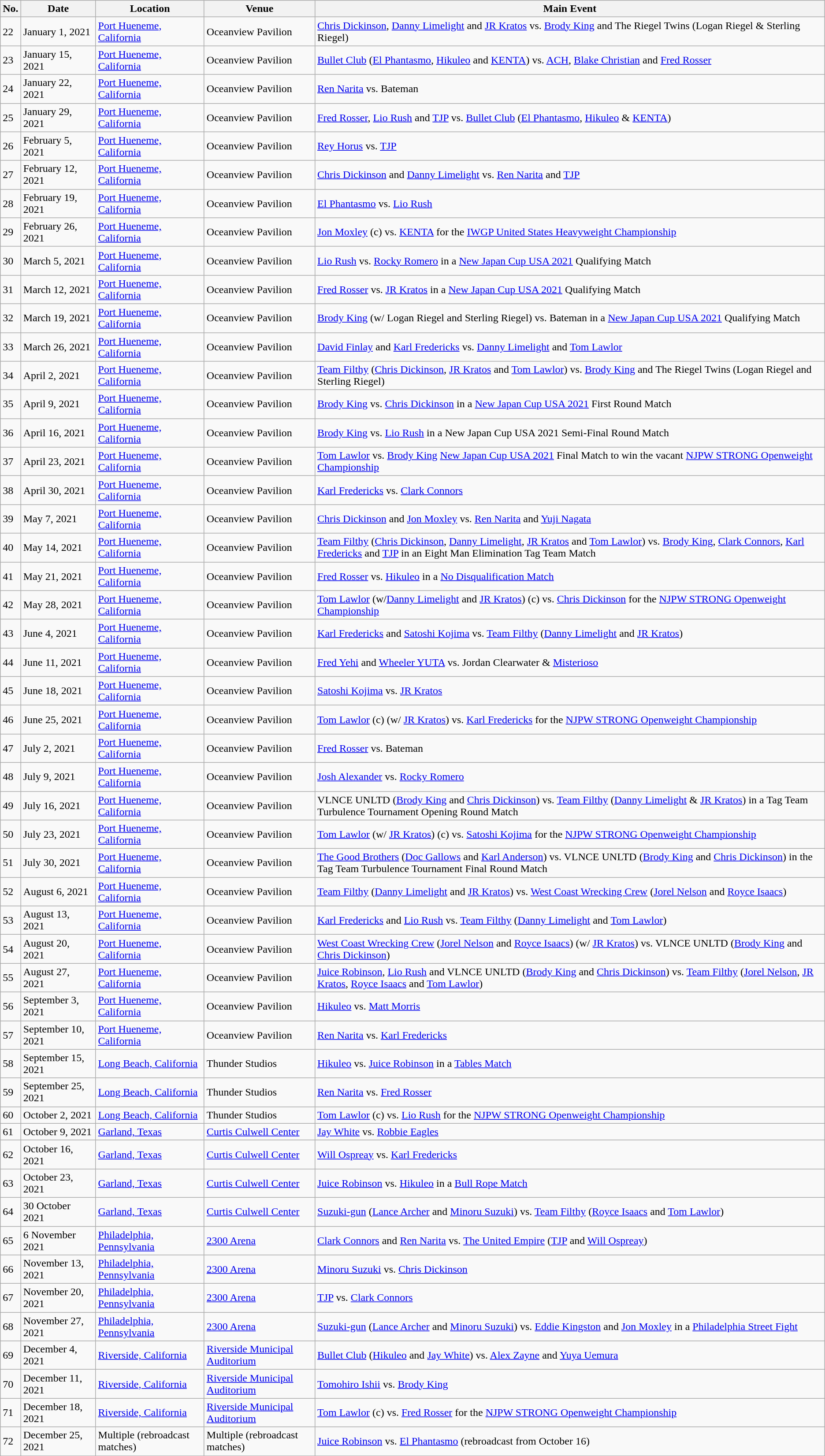<table class="wikitable sortable">
<tr>
<th>No.</th>
<th>Date</th>
<th>Location</th>
<th>Venue</th>
<th>Main Event</th>
</tr>
<tr>
<td>22</td>
<td>January 1, 2021</td>
<td><a href='#'>Port Hueneme, California</a></td>
<td>Oceanview Pavilion</td>
<td><a href='#'>Chris Dickinson</a>, <a href='#'>Danny Limelight</a> and <a href='#'>JR Kratos</a> vs. <a href='#'>Brody King</a> and The Riegel Twins (Logan Riegel & Sterling Riegel)</td>
</tr>
<tr>
<td>23</td>
<td>January 15, 2021</td>
<td><a href='#'>Port Hueneme, California</a></td>
<td>Oceanview Pavilion</td>
<td><a href='#'>Bullet Club</a> (<a href='#'>El Phantasmo</a>, <a href='#'>Hikuleo</a> and <a href='#'>KENTA</a>) vs. <a href='#'>ACH</a>, <a href='#'>Blake Christian</a> and <a href='#'>Fred Rosser</a></td>
</tr>
<tr>
<td>24</td>
<td>January 22, 2021</td>
<td><a href='#'>Port Hueneme, California</a></td>
<td>Oceanview Pavilion</td>
<td><a href='#'>Ren Narita</a> vs. Bateman</td>
</tr>
<tr>
<td>25</td>
<td>January 29, 2021</td>
<td><a href='#'>Port Hueneme, California</a></td>
<td>Oceanview Pavilion</td>
<td><a href='#'>Fred Rosser</a>, <a href='#'>Lio Rush</a> and <a href='#'>TJP</a> vs. <a href='#'>Bullet Club</a> (<a href='#'>El Phantasmo</a>, <a href='#'>Hikuleo</a> & <a href='#'>KENTA</a>)</td>
</tr>
<tr>
<td>26</td>
<td>February 5, 2021</td>
<td><a href='#'>Port Hueneme, California</a></td>
<td>Oceanview Pavilion</td>
<td><a href='#'>Rey Horus</a> vs. <a href='#'>TJP</a></td>
</tr>
<tr>
<td>27</td>
<td>February 12, 2021</td>
<td><a href='#'>Port Hueneme, California</a></td>
<td>Oceanview Pavilion</td>
<td><a href='#'>Chris Dickinson</a> and <a href='#'>Danny Limelight</a> vs. <a href='#'>Ren Narita</a> and <a href='#'>TJP</a></td>
</tr>
<tr>
<td>28</td>
<td>February 19, 2021</td>
<td><a href='#'>Port Hueneme, California</a></td>
<td>Oceanview Pavilion</td>
<td><a href='#'>El Phantasmo</a> vs. <a href='#'>Lio Rush</a></td>
</tr>
<tr>
<td>29</td>
<td>February 26, 2021</td>
<td><a href='#'>Port Hueneme, California</a></td>
<td>Oceanview Pavilion</td>
<td><a href='#'>Jon Moxley</a> (c) vs. <a href='#'>KENTA</a> for the  <a href='#'>IWGP United States Heavyweight Championship</a></td>
</tr>
<tr>
<td>30</td>
<td>March 5, 2021</td>
<td><a href='#'>Port Hueneme, California</a></td>
<td>Oceanview Pavilion</td>
<td><a href='#'>Lio Rush</a> vs. <a href='#'>Rocky Romero</a> in a <a href='#'>New Japan Cup USA 2021</a> Qualifying Match</td>
</tr>
<tr>
<td>31</td>
<td>March 12, 2021</td>
<td><a href='#'>Port Hueneme, California</a></td>
<td>Oceanview Pavilion</td>
<td><a href='#'>Fred Rosser</a> vs. <a href='#'>JR Kratos</a> in a <a href='#'>New Japan Cup USA 2021</a> Qualifying Match</td>
</tr>
<tr>
<td>32</td>
<td>March 19, 2021</td>
<td><a href='#'>Port Hueneme, California</a></td>
<td>Oceanview Pavilion</td>
<td><a href='#'>Brody King</a> (w/ Logan Riegel and Sterling Riegel) vs. Bateman in a <a href='#'>New Japan Cup USA 2021</a> Qualifying Match</td>
</tr>
<tr>
<td>33</td>
<td>March 26, 2021</td>
<td><a href='#'>Port Hueneme, California</a></td>
<td>Oceanview Pavilion</td>
<td><a href='#'>David Finlay</a> and <a href='#'>Karl Fredericks</a> vs. <a href='#'>Danny Limelight</a> and <a href='#'>Tom Lawlor</a></td>
</tr>
<tr>
<td>34</td>
<td>April 2, 2021</td>
<td><a href='#'>Port Hueneme, California</a></td>
<td>Oceanview Pavilion</td>
<td><a href='#'>Team Filthy</a> (<a href='#'>Chris Dickinson</a>, <a href='#'>JR Kratos</a> and <a href='#'>Tom Lawlor</a>) vs. <a href='#'>Brody King</a> and The Riegel Twins (Logan Riegel and Sterling Riegel)</td>
</tr>
<tr>
<td>35</td>
<td>April 9, 2021</td>
<td><a href='#'>Port Hueneme, California</a></td>
<td>Oceanview Pavilion</td>
<td><a href='#'>Brody King</a> vs. <a href='#'>Chris Dickinson</a> in a <a href='#'>New Japan Cup USA 2021</a> First Round Match</td>
</tr>
<tr>
<td>36</td>
<td>April 16, 2021</td>
<td><a href='#'>Port Hueneme, California</a></td>
<td>Oceanview Pavilion</td>
<td><a href='#'>Brody King</a> vs. <a href='#'>Lio Rush</a> in a New Japan Cup USA 2021 Semi-Final Round Match</td>
</tr>
<tr>
<td>37</td>
<td>April 23, 2021</td>
<td><a href='#'>Port Hueneme, California</a></td>
<td>Oceanview Pavilion</td>
<td><a href='#'>Tom Lawlor</a> vs. <a href='#'>Brody King</a> <a href='#'>New Japan Cup USA 2021</a> Final Match to win the vacant <a href='#'>NJPW STRONG Openweight Championship</a></td>
</tr>
<tr>
<td>38</td>
<td>April 30, 2021</td>
<td><a href='#'>Port Hueneme, California</a></td>
<td>Oceanview Pavilion</td>
<td><a href='#'>Karl Fredericks</a> vs. <a href='#'>Clark Connors</a></td>
</tr>
<tr>
<td>39</td>
<td>May 7, 2021</td>
<td><a href='#'>Port Hueneme, California</a></td>
<td>Oceanview Pavilion</td>
<td><a href='#'>Chris Dickinson</a> and <a href='#'>Jon Moxley</a> vs. <a href='#'>Ren Narita</a> and <a href='#'>Yuji Nagata</a></td>
</tr>
<tr>
<td>40</td>
<td>May 14, 2021</td>
<td><a href='#'>Port Hueneme, California</a></td>
<td>Oceanview Pavilion</td>
<td><a href='#'>Team Filthy</a> (<a href='#'>Chris Dickinson</a>, <a href='#'>Danny Limelight</a>, <a href='#'>JR Kratos</a> and <a href='#'>Tom Lawlor</a>) vs. <a href='#'>Brody King</a>, <a href='#'>Clark Connors</a>, <a href='#'>Karl Fredericks</a> and <a href='#'>TJP</a> in an Eight Man Elimination Tag Team Match</td>
</tr>
<tr>
<td>41</td>
<td>May 21, 2021</td>
<td><a href='#'>Port Hueneme, California</a></td>
<td>Oceanview Pavilion</td>
<td><a href='#'>Fred Rosser</a> vs. <a href='#'>Hikuleo</a> in a <a href='#'>No Disqualification Match</a></td>
</tr>
<tr>
<td>42</td>
<td>May 28, 2021</td>
<td><a href='#'>Port Hueneme, California</a></td>
<td>Oceanview Pavilion</td>
<td><a href='#'>Tom Lawlor</a> (w/<a href='#'>Danny Limelight</a> and <a href='#'>JR Kratos</a>) (c) vs. <a href='#'>Chris Dickinson</a> for the <a href='#'>NJPW STRONG Openweight Championship</a></td>
</tr>
<tr>
<td>43</td>
<td>June 4, 2021</td>
<td><a href='#'>Port Hueneme, California</a></td>
<td>Oceanview Pavilion</td>
<td><a href='#'>Karl Fredericks</a> and <a href='#'>Satoshi Kojima</a> vs. <a href='#'>Team Filthy</a> (<a href='#'>Danny Limelight</a> and <a href='#'>JR Kratos</a>)</td>
</tr>
<tr>
<td>44</td>
<td>June 11, 2021</td>
<td><a href='#'>Port Hueneme, California</a></td>
<td>Oceanview Pavilion</td>
<td><a href='#'>Fred Yehi</a> and <a href='#'>Wheeler YUTA</a> vs. Jordan Clearwater & <a href='#'>Misterioso</a></td>
</tr>
<tr>
<td>45</td>
<td>June 18, 2021</td>
<td><a href='#'>Port Hueneme, California</a></td>
<td>Oceanview Pavilion</td>
<td><a href='#'>Satoshi Kojima</a> vs. <a href='#'>JR Kratos</a></td>
</tr>
<tr>
<td>46</td>
<td>June 25, 2021</td>
<td><a href='#'>Port Hueneme, California</a></td>
<td>Oceanview Pavilion</td>
<td><a href='#'>Tom Lawlor</a> (c) (w/ <a href='#'>JR Kratos</a>) vs. <a href='#'>Karl Fredericks</a> for the <a href='#'>NJPW STRONG Openweight Championship</a></td>
</tr>
<tr>
<td>47</td>
<td>July 2, 2021</td>
<td><a href='#'>Port Hueneme, California</a></td>
<td>Oceanview Pavilion</td>
<td><a href='#'>Fred Rosser</a> vs. Bateman</td>
</tr>
<tr>
<td>48</td>
<td>July 9, 2021</td>
<td><a href='#'>Port Hueneme, California</a></td>
<td>Oceanview Pavilion</td>
<td><a href='#'>Josh Alexander</a> vs. <a href='#'>Rocky Romero</a></td>
</tr>
<tr>
<td>49</td>
<td>July 16, 2021</td>
<td><a href='#'>Port Hueneme, California</a></td>
<td>Oceanview Pavilion</td>
<td>VLNCE UNLTD (<a href='#'>Brody King</a> and <a href='#'>Chris Dickinson</a>) vs. <a href='#'>Team Filthy</a> (<a href='#'>Danny Limelight</a> & <a href='#'>JR Kratos</a>) in a Tag Team Turbulence Tournament Opening Round Match</td>
</tr>
<tr>
<td>50</td>
<td>July 23, 2021</td>
<td><a href='#'>Port Hueneme, California</a></td>
<td>Oceanview Pavilion</td>
<td><a href='#'>Tom Lawlor</a> (w/ <a href='#'>JR Kratos</a>) (c) vs. <a href='#'>Satoshi Kojima</a> for the <a href='#'>NJPW STRONG Openweight Championship</a></td>
</tr>
<tr>
<td>51</td>
<td>July 30, 2021</td>
<td><a href='#'>Port Hueneme, California</a></td>
<td>Oceanview Pavilion</td>
<td><a href='#'>The Good Brothers</a> (<a href='#'>Doc Gallows</a> and <a href='#'>Karl Anderson</a>) vs. VLNCE UNLTD (<a href='#'>Brody King</a> and <a href='#'>Chris Dickinson</a>) in the Tag Team Turbulence Tournament Final Round Match</td>
</tr>
<tr>
<td>52</td>
<td>August 6, 2021</td>
<td><a href='#'>Port Hueneme, California</a></td>
<td>Oceanview Pavilion</td>
<td><a href='#'>Team Filthy</a> (<a href='#'>Danny Limelight</a> and <a href='#'>JR Kratos</a>) vs. <a href='#'>West Coast Wrecking Crew</a> (<a href='#'>Jorel Nelson</a> and <a href='#'>Royce Isaacs</a>)</td>
</tr>
<tr>
<td>53</td>
<td>August 13, 2021</td>
<td><a href='#'>Port Hueneme, California</a></td>
<td>Oceanview Pavilion</td>
<td><a href='#'>Karl Fredericks</a> and <a href='#'>Lio Rush</a> vs. <a href='#'>Team Filthy</a> (<a href='#'>Danny Limelight</a> and <a href='#'>Tom Lawlor</a>)</td>
</tr>
<tr>
<td>54</td>
<td>August 20, 2021</td>
<td><a href='#'>Port Hueneme, California</a></td>
<td>Oceanview Pavilion</td>
<td><a href='#'>West Coast Wrecking Crew</a> (<a href='#'>Jorel Nelson</a> and <a href='#'>Royce Isaacs</a>) (w/ <a href='#'>JR Kratos</a>) vs. VLNCE UNLTD (<a href='#'>Brody King</a> and <a href='#'>Chris Dickinson</a>)</td>
</tr>
<tr>
<td>55</td>
<td>August 27, 2021</td>
<td><a href='#'>Port Hueneme, California</a></td>
<td>Oceanview Pavilion</td>
<td><a href='#'>Juice Robinson</a>, <a href='#'>Lio Rush</a> and VLNCE UNLTD (<a href='#'>Brody King</a> and <a href='#'>Chris Dickinson</a>) vs. <a href='#'>Team Filthy</a> (<a href='#'>Jorel Nelson</a>, <a href='#'>JR Kratos</a>, <a href='#'>Royce Isaacs</a> and <a href='#'>Tom Lawlor</a>)</td>
</tr>
<tr>
<td>56</td>
<td>September 3, 2021</td>
<td><a href='#'>Port Hueneme, California</a></td>
<td>Oceanview Pavilion</td>
<td><a href='#'>Hikuleo</a> vs. <a href='#'>Matt Morris</a></td>
</tr>
<tr>
<td>57</td>
<td>September 10, 2021</td>
<td><a href='#'>Port Hueneme, California</a></td>
<td>Oceanview Pavilion</td>
<td><a href='#'>Ren Narita</a> vs. <a href='#'>Karl Fredericks</a></td>
</tr>
<tr>
<td>58</td>
<td>September 15, 2021</td>
<td><a href='#'>Long Beach, California</a></td>
<td>Thunder Studios</td>
<td><a href='#'>Hikuleo</a> vs. <a href='#'>Juice Robinson</a> in a <a href='#'>Tables Match</a></td>
</tr>
<tr>
<td>59</td>
<td>September 25, 2021</td>
<td><a href='#'>Long Beach, California</a></td>
<td>Thunder Studios</td>
<td><a href='#'>Ren Narita</a> vs. <a href='#'>Fred Rosser</a></td>
</tr>
<tr>
<td>60</td>
<td>October 2, 2021</td>
<td><a href='#'>Long Beach, California</a></td>
<td>Thunder Studios</td>
<td><a href='#'>Tom Lawlor</a> (c) vs. <a href='#'>Lio Rush</a> for the <a href='#'>NJPW STRONG Openweight Championship</a></td>
</tr>
<tr>
<td>61</td>
<td>October 9, 2021</td>
<td><a href='#'>Garland, Texas</a></td>
<td><a href='#'>Curtis Culwell Center</a></td>
<td><a href='#'>Jay White</a> vs. <a href='#'>Robbie Eagles</a></td>
</tr>
<tr>
<td>62</td>
<td>October 16, 2021</td>
<td><a href='#'>Garland, Texas</a></td>
<td><a href='#'>Curtis Culwell Center</a></td>
<td><a href='#'>Will Ospreay</a> vs. <a href='#'>Karl Fredericks</a></td>
</tr>
<tr>
<td>63</td>
<td>October 23, 2021</td>
<td><a href='#'>Garland, Texas</a></td>
<td><a href='#'>Curtis Culwell Center</a></td>
<td><a href='#'>Juice Robinson</a> vs. <a href='#'>Hikuleo</a>  in a <a href='#'>Bull Rope Match</a></td>
</tr>
<tr>
<td>64</td>
<td>30 October 2021</td>
<td><a href='#'>Garland, Texas</a></td>
<td><a href='#'>Curtis Culwell Center</a></td>
<td><a href='#'>Suzuki-gun</a> (<a href='#'>Lance Archer</a> and <a href='#'>Minoru Suzuki</a>) vs. <a href='#'>Team Filthy</a> (<a href='#'>Royce Isaacs</a> and <a href='#'>Tom Lawlor</a>)</td>
</tr>
<tr>
<td>65</td>
<td>6 November 2021</td>
<td><a href='#'>Philadelphia, Pennsylvania</a></td>
<td><a href='#'>2300 Arena</a></td>
<td><a href='#'>Clark Connors</a> and <a href='#'>Ren Narita</a> vs. <a href='#'>The United Empire</a> (<a href='#'>TJP</a> and <a href='#'>Will Ospreay</a>)</td>
</tr>
<tr>
<td>66</td>
<td>November 13, 2021</td>
<td><a href='#'>Philadelphia, Pennsylvania</a></td>
<td><a href='#'>2300 Arena</a></td>
<td><a href='#'>Minoru Suzuki</a> vs. <a href='#'>Chris Dickinson</a></td>
</tr>
<tr>
<td>67</td>
<td>November 20, 2021</td>
<td><a href='#'>Philadelphia, Pennsylvania</a></td>
<td><a href='#'>2300 Arena</a></td>
<td><a href='#'>TJP</a> vs. <a href='#'>Clark Connors</a></td>
</tr>
<tr>
<td>68</td>
<td>November 27, 2021</td>
<td><a href='#'>Philadelphia, Pennsylvania</a></td>
<td><a href='#'>2300 Arena</a></td>
<td><a href='#'>Suzuki-gun</a> (<a href='#'>Lance Archer</a> and <a href='#'>Minoru Suzuki</a>) vs. <a href='#'>Eddie Kingston</a> and <a href='#'>Jon Moxley</a> in a <a href='#'>Philadelphia Street Fight</a></td>
</tr>
<tr>
<td>69</td>
<td>December 4, 2021</td>
<td><a href='#'>Riverside, California</a></td>
<td><a href='#'>Riverside Municipal Auditorium</a></td>
<td><a href='#'>Bullet Club</a> (<a href='#'>Hikuleo</a> and <a href='#'>Jay White</a>) vs. <a href='#'>Alex Zayne</a> and <a href='#'>Yuya Uemura</a></td>
</tr>
<tr>
<td>70</td>
<td>December 11, 2021</td>
<td><a href='#'>Riverside, California</a></td>
<td><a href='#'>Riverside Municipal Auditorium</a></td>
<td><a href='#'>Tomohiro Ishii</a> vs. <a href='#'>Brody King</a></td>
</tr>
<tr>
<td>71</td>
<td>December 18, 2021</td>
<td><a href='#'>Riverside, California</a></td>
<td><a href='#'>Riverside Municipal Auditorium</a></td>
<td><a href='#'>Tom Lawlor</a> (c) vs. <a href='#'>Fred Rosser</a> for the <a href='#'>NJPW STRONG Openweight Championship</a></td>
</tr>
<tr>
<td>72</td>
<td>December 25, 2021</td>
<td>Multiple (rebroadcast matches)</td>
<td>Multiple (rebroadcast matches)</td>
<td><a href='#'>Juice Robinson</a> vs. <a href='#'>El Phantasmo</a> (rebroadcast from October 16)</td>
</tr>
</table>
